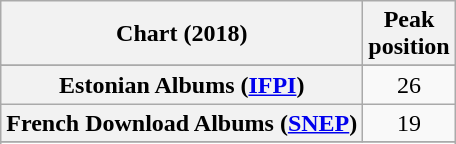<table class="wikitable sortable plainrowheaders" style="text-align:center">
<tr>
<th scope="col">Chart (2018)</th>
<th scope="col">Peak<br>position</th>
</tr>
<tr>
</tr>
<tr>
</tr>
<tr>
</tr>
<tr>
</tr>
<tr>
</tr>
<tr>
</tr>
<tr>
</tr>
<tr>
<th scope="row">Estonian Albums (<a href='#'>IFPI</a>)</th>
<td>26</td>
</tr>
<tr>
<th scope="row">French Download Albums (<a href='#'>SNEP</a>)</th>
<td>19</td>
</tr>
<tr>
</tr>
<tr>
</tr>
<tr>
</tr>
<tr>
</tr>
<tr>
</tr>
<tr>
</tr>
<tr>
</tr>
<tr>
</tr>
<tr>
</tr>
<tr>
</tr>
</table>
